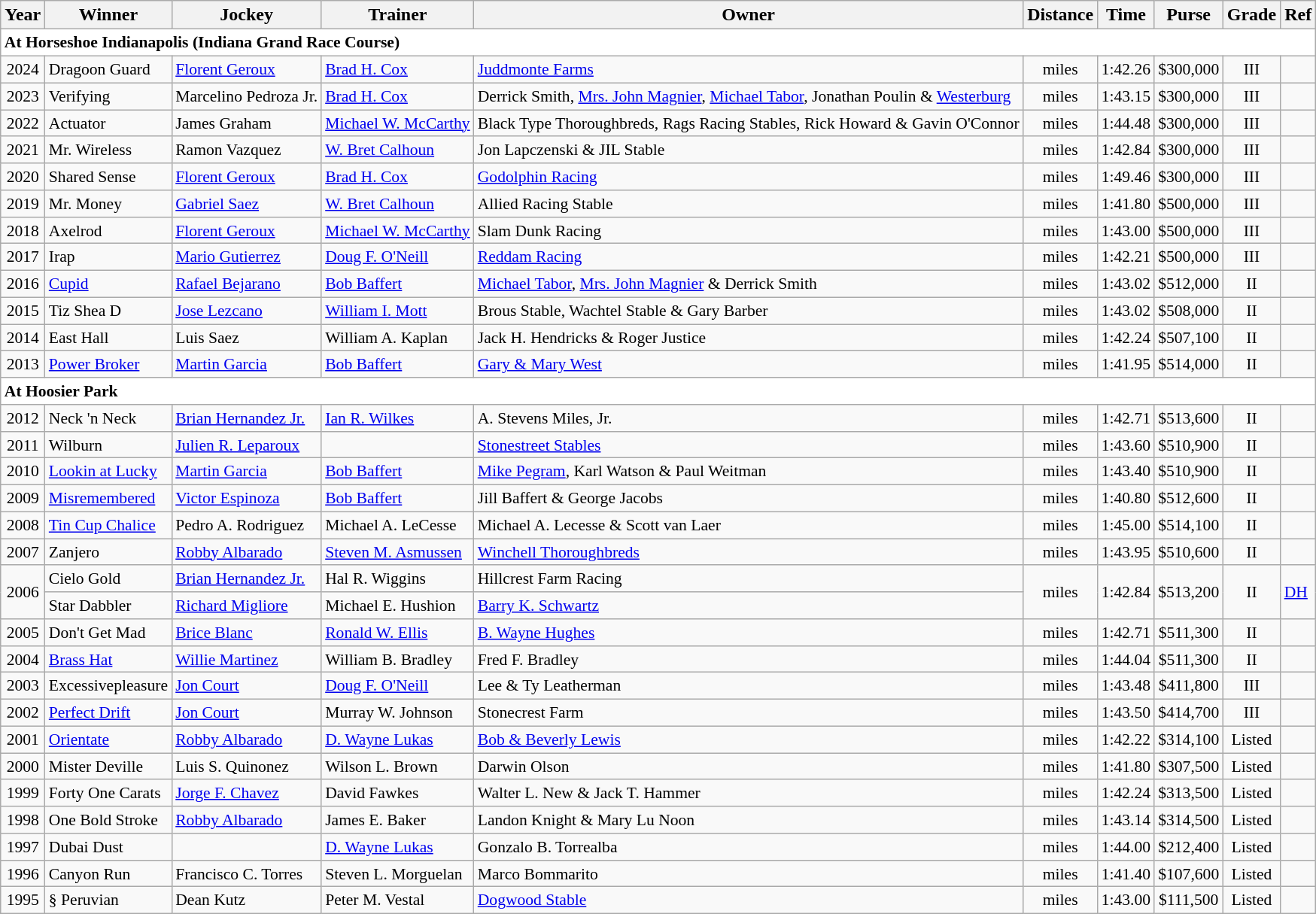<table class="wikitable sortable">
<tr>
<th>Year</th>
<th>Winner</th>
<th>Jockey</th>
<th>Trainer</th>
<th>Owner</th>
<th>Distance</th>
<th>Time</th>
<th>Purse</th>
<th>Grade</th>
<th>Ref</th>
</tr>
<tr style="font-size:90%; background-color:white">
<td align="left" colspan=11><strong>At Horseshoe Indianapolis (Indiana Grand Race Course)</strong></td>
</tr>
<tr style="font-size:90%;">
<td align=center>2024</td>
<td>Dragoon Guard</td>
<td><a href='#'>Florent Geroux</a></td>
<td><a href='#'>Brad H. Cox</a></td>
<td><a href='#'>Juddmonte Farms</a></td>
<td align=center> miles</td>
<td align=center>1:42.26</td>
<td align=center>$300,000</td>
<td align=center>III</td>
<td></td>
</tr>
<tr style="font-size:90%;">
<td align=center>2023</td>
<td>Verifying</td>
<td>Marcelino Pedroza Jr.</td>
<td><a href='#'>Brad H. Cox</a></td>
<td>Derrick Smith, <a href='#'>Mrs. John Magnier</a>,  <a href='#'>Michael Tabor</a>, Jonathan Poulin & <a href='#'>Westerburg</a></td>
<td align=center> miles</td>
<td align=center>1:43.15</td>
<td align=center>$300,000</td>
<td align=center>III</td>
<td></td>
</tr>
<tr style="font-size:90%;">
<td align=center>2022</td>
<td>Actuator</td>
<td>James Graham</td>
<td><a href='#'>Michael W. McCarthy</a></td>
<td>Black Type Thoroughbreds, Rags Racing Stables, Rick Howard & Gavin O'Connor</td>
<td align=center> miles</td>
<td align=center>1:44.48</td>
<td align=center>$300,000</td>
<td align=center>III</td>
<td></td>
</tr>
<tr style="font-size:90%;">
<td align=center>2021</td>
<td>Mr. Wireless</td>
<td>Ramon Vazquez</td>
<td><a href='#'>W. Bret Calhoun</a></td>
<td>Jon Lapczenski & JIL Stable</td>
<td align=center> miles</td>
<td align=center>1:42.84</td>
<td align=center>$300,000</td>
<td align=center>III</td>
<td></td>
</tr>
<tr style="font-size:90%;">
<td align=center>2020</td>
<td>Shared Sense</td>
<td><a href='#'>Florent Geroux</a></td>
<td><a href='#'>Brad H. Cox</a></td>
<td><a href='#'>Godolphin Racing</a></td>
<td align=center> miles</td>
<td align=center>1:49.46</td>
<td align=center>$300,000</td>
<td align=center>III</td>
<td></td>
</tr>
<tr style="font-size:90%;">
<td align=center>2019</td>
<td>Mr. Money</td>
<td><a href='#'>Gabriel Saez</a></td>
<td><a href='#'>W. Bret Calhoun</a></td>
<td>Allied Racing Stable</td>
<td align=center> miles</td>
<td align=center>1:41.80</td>
<td align=center>$500,000</td>
<td align=center>III</td>
<td></td>
</tr>
<tr style="font-size:90%;">
<td align=center>2018</td>
<td>Axelrod</td>
<td><a href='#'>Florent Geroux</a></td>
<td><a href='#'>Michael W. McCarthy</a></td>
<td>Slam Dunk Racing</td>
<td align=center> miles</td>
<td align=center>1:43.00</td>
<td align=center>$500,000</td>
<td align=center>III</td>
<td></td>
</tr>
<tr style="font-size:90%;">
<td align=center>2017</td>
<td>Irap</td>
<td><a href='#'>Mario Gutierrez</a></td>
<td><a href='#'>Doug F. O'Neill</a></td>
<td><a href='#'>Reddam Racing</a></td>
<td align=center> miles</td>
<td align=center>1:42.21</td>
<td align=center>$500,000</td>
<td align=center>III</td>
<td></td>
</tr>
<tr style="font-size:90%;">
<td align=center>2016</td>
<td><a href='#'>Cupid</a></td>
<td><a href='#'>Rafael Bejarano</a></td>
<td><a href='#'>Bob Baffert</a></td>
<td><a href='#'>Michael Tabor</a>, <a href='#'>Mrs. John Magnier</a> & Derrick Smith</td>
<td align=center> miles</td>
<td align=center>1:43.02</td>
<td align=center>$512,000</td>
<td align=center>II</td>
<td></td>
</tr>
<tr style="font-size:90%;">
<td align=center>2015</td>
<td>Tiz Shea D</td>
<td><a href='#'>Jose Lezcano</a></td>
<td><a href='#'>William I. Mott</a></td>
<td>Brous Stable, Wachtel Stable & Gary Barber</td>
<td align=center> miles</td>
<td align=center>1:43.02</td>
<td align=center>$508,000</td>
<td align=center>II</td>
<td></td>
</tr>
<tr style="font-size:90%;">
<td align=center>2014</td>
<td>East Hall</td>
<td>Luis Saez</td>
<td>William A. Kaplan</td>
<td>Jack H. Hendricks & Roger Justice</td>
<td align=center> miles</td>
<td align=center>1:42.24</td>
<td align=center>$507,100</td>
<td align=center>II</td>
<td></td>
</tr>
<tr style="font-size:90%;">
<td align=center>2013</td>
<td><a href='#'>Power Broker</a></td>
<td><a href='#'>Martin Garcia</a></td>
<td><a href='#'>Bob Baffert</a></td>
<td><a href='#'>Gary & Mary West</a></td>
<td align=center> miles</td>
<td align=center>1:41.95</td>
<td align=center>$514,000</td>
<td align=center>II</td>
<td></td>
</tr>
<tr style="font-size:90%; background-color:white">
<td align="left" colspan=11><strong>At Hoosier Park</strong></td>
</tr>
<tr style="font-size:90%;">
<td align=center>2012</td>
<td>Neck 'n Neck</td>
<td><a href='#'>Brian Hernandez Jr.</a></td>
<td><a href='#'>Ian R. Wilkes</a></td>
<td>A. Stevens Miles, Jr.</td>
<td align=center> miles</td>
<td align=center>1:42.71</td>
<td align=center>$513,600</td>
<td align=center>II</td>
<td></td>
</tr>
<tr style="font-size:90%;">
<td align=center>2011</td>
<td>Wilburn</td>
<td><a href='#'>Julien R. Leparoux</a></td>
<td></td>
<td><a href='#'>Stonestreet Stables</a></td>
<td align=center> miles</td>
<td align=center>1:43.60</td>
<td align=center>$510,900</td>
<td align=center>II</td>
<td></td>
</tr>
<tr style="font-size:90%;">
<td align=center>2010</td>
<td><a href='#'>Lookin at Lucky</a></td>
<td><a href='#'>Martin Garcia</a></td>
<td><a href='#'>Bob Baffert</a></td>
<td><a href='#'>Mike Pegram</a>,  Karl Watson & Paul Weitman</td>
<td align=center> miles</td>
<td align=center>1:43.40</td>
<td align=center>$510,900</td>
<td align=center>II</td>
<td></td>
</tr>
<tr style="font-size:90%;">
<td align=center>2009</td>
<td><a href='#'>Misremembered</a></td>
<td><a href='#'>Victor Espinoza</a></td>
<td><a href='#'>Bob Baffert</a></td>
<td>Jill Baffert & George Jacobs</td>
<td align=center> miles</td>
<td align=center>1:40.80</td>
<td align=center>$512,600</td>
<td align=center>II</td>
<td></td>
</tr>
<tr style="font-size:90%;">
<td align=center>2008</td>
<td><a href='#'>Tin Cup Chalice</a></td>
<td>Pedro A. Rodriguez</td>
<td>Michael A. LeCesse</td>
<td>Michael A. Lecesse & Scott van Laer</td>
<td align=center> miles</td>
<td align=center>1:45.00</td>
<td align=center>$514,100</td>
<td align=center>II</td>
<td></td>
</tr>
<tr style="font-size:90%;">
<td align=center>2007</td>
<td>Zanjero</td>
<td><a href='#'>Robby Albarado</a></td>
<td><a href='#'>Steven M. Asmussen</a></td>
<td><a href='#'>Winchell Thoroughbreds</a></td>
<td align=center> miles</td>
<td align=center>1:43.95</td>
<td align=center>$510,600</td>
<td align=center>II</td>
<td></td>
</tr>
<tr style="font-size:90%;">
<td align=center rowspan=2>2006</td>
<td>Cielo Gold</td>
<td><a href='#'>Brian Hernandez Jr.</a></td>
<td>Hal R. Wiggins</td>
<td>Hillcrest Farm Racing</td>
<td align=center rowspan=2> miles</td>
<td align=center rowspan=2>1:42.84</td>
<td align=center rowspan=2>$513,200</td>
<td align=center rowspan=2>II</td>
<td rowspan=2><a href='#'>DH</a></td>
</tr>
<tr style="font-size:90%;">
<td>Star Dabbler</td>
<td><a href='#'>Richard Migliore</a></td>
<td>Michael E. Hushion</td>
<td><a href='#'>Barry K. Schwartz</a></td>
</tr>
<tr style="font-size:90%;">
<td align=center>2005</td>
<td>Don't Get Mad</td>
<td><a href='#'>Brice Blanc</a></td>
<td><a href='#'>Ronald W. Ellis</a></td>
<td><a href='#'>B. Wayne Hughes</a></td>
<td align=center> miles</td>
<td align=center>1:42.71</td>
<td align=center>$511,300</td>
<td align=center>II</td>
<td></td>
</tr>
<tr style="font-size:90%;">
<td align=center>2004</td>
<td><a href='#'>Brass Hat</a></td>
<td><a href='#'>Willie Martinez</a></td>
<td>William B. Bradley</td>
<td>Fred F. Bradley</td>
<td align=center> miles</td>
<td align=center>1:44.04</td>
<td align=center>$511,300</td>
<td align=center>II</td>
<td></td>
</tr>
<tr style="font-size:90%;">
<td align=center>2003</td>
<td>Excessivepleasure</td>
<td><a href='#'>Jon Court</a></td>
<td><a href='#'>Doug F. O'Neill</a></td>
<td>Lee & Ty Leatherman</td>
<td align=center> miles</td>
<td align=center>1:43.48</td>
<td align=center>$411,800</td>
<td align=center>III</td>
<td></td>
</tr>
<tr style="font-size:90%;">
<td align=center>2002</td>
<td><a href='#'>Perfect Drift</a></td>
<td><a href='#'>Jon Court</a></td>
<td>Murray W. Johnson</td>
<td>Stonecrest Farm</td>
<td align=center> miles</td>
<td align=center>1:43.50</td>
<td align=center>$414,700</td>
<td align=center>III</td>
<td></td>
</tr>
<tr style="font-size:90%;">
<td align=center>2001</td>
<td><a href='#'>Orientate</a></td>
<td><a href='#'>Robby Albarado</a></td>
<td><a href='#'>D. Wayne Lukas</a></td>
<td><a href='#'>Bob & Beverly Lewis</a></td>
<td align=center> miles</td>
<td align=center>1:42.22</td>
<td align=center>$314,100</td>
<td align=center>Listed</td>
<td></td>
</tr>
<tr style="font-size:90%;">
<td align=center>2000</td>
<td>Mister Deville</td>
<td>Luis S. Quinonez</td>
<td>Wilson L. Brown</td>
<td>Darwin Olson</td>
<td align=center> miles</td>
<td align=center>1:41.80</td>
<td align=center>$307,500</td>
<td align=center>Listed</td>
<td></td>
</tr>
<tr style="font-size:90%;">
<td align=center>1999</td>
<td>Forty One Carats</td>
<td><a href='#'>Jorge F. Chavez</a></td>
<td>David Fawkes</td>
<td>Walter L. New & Jack T. Hammer</td>
<td align=center> miles</td>
<td align=center>1:42.24</td>
<td align=center>$313,500</td>
<td align=center>Listed</td>
<td></td>
</tr>
<tr style="font-size:90%;">
<td align=center>1998</td>
<td>One Bold Stroke</td>
<td><a href='#'>Robby Albarado</a></td>
<td>James E. Baker</td>
<td>Landon Knight & Mary Lu Noon</td>
<td align=center> miles</td>
<td align=center>1:43.14</td>
<td align=center>$314,500</td>
<td align=center>Listed</td>
<td></td>
</tr>
<tr style="font-size:90%;">
<td align=center>1997</td>
<td>Dubai Dust</td>
<td></td>
<td><a href='#'>D. Wayne Lukas</a></td>
<td>Gonzalo B. Torrealba</td>
<td align=center> miles</td>
<td align=center>1:44.00</td>
<td align=center>$212,400</td>
<td align=center>Listed</td>
<td></td>
</tr>
<tr style="font-size:90%;">
<td align=center>1996</td>
<td>Canyon Run</td>
<td>Francisco C. Torres</td>
<td>Steven L. Morguelan</td>
<td>Marco Bommarito</td>
<td align=center> miles</td>
<td align=center>1:41.40</td>
<td align=center>$107,600</td>
<td align=center>Listed</td>
<td></td>
</tr>
<tr style="font-size:90%;">
<td align=center>1995</td>
<td>§ Peruvian</td>
<td>Dean Kutz</td>
<td>Peter M. Vestal</td>
<td><a href='#'>Dogwood Stable</a></td>
<td align=center> miles</td>
<td align=center>1:43.00</td>
<td align=center>$111,500</td>
<td align=center>Listed</td>
<td></td>
</tr>
</table>
